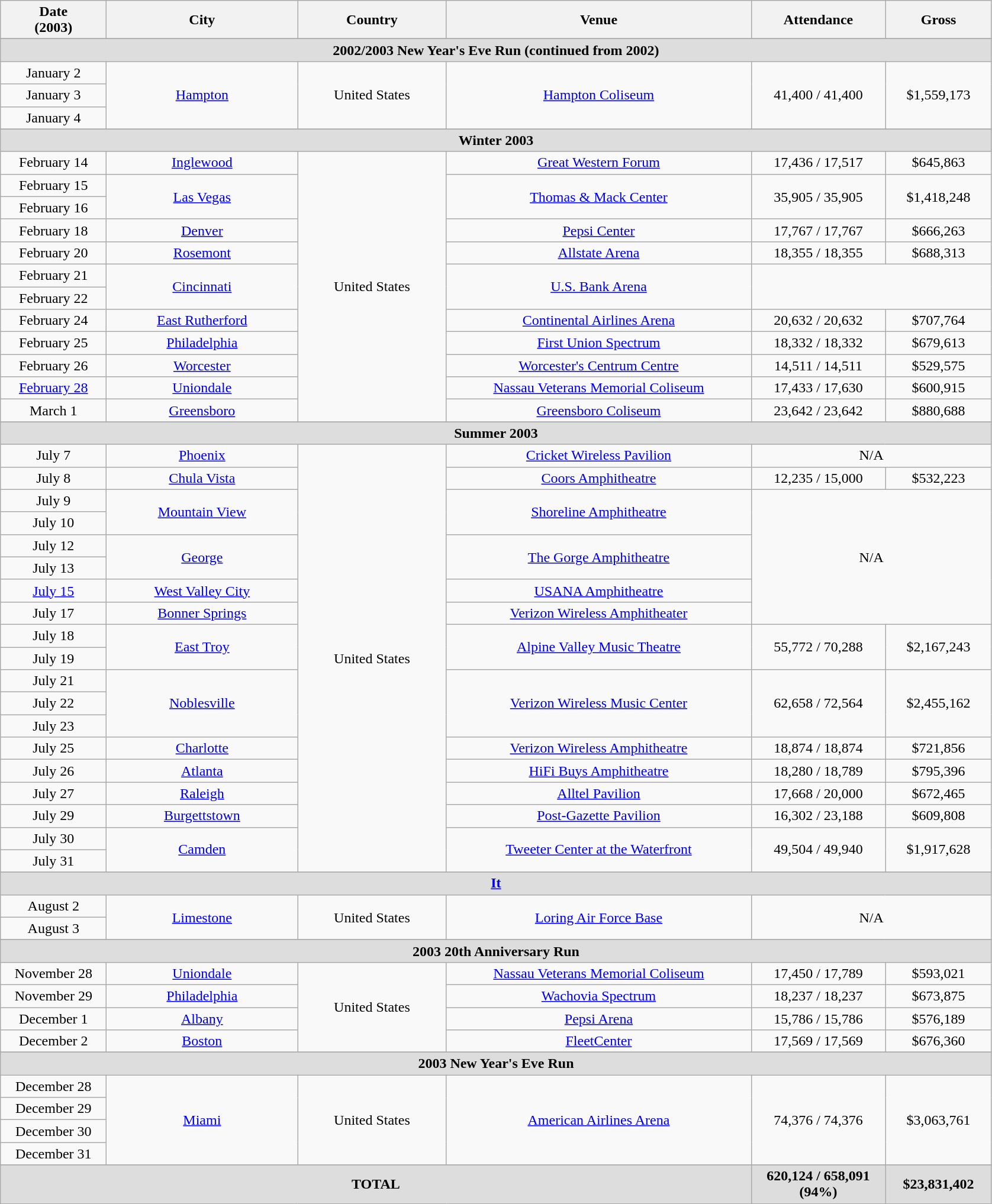<table class="wikitable plainrowheaders" style="text-align:center;">
<tr>
<th scope="col" style="width:7em;">Date<br>(2003)</th>
<th scope="col" style="width:13em;">City</th>
<th scope="col" style="width:10em;">Country</th>
<th scope="col" style="width:21em;">Venue</th>
<th scope="col" style="width:9em;">Attendance</th>
<th scope="col" style="width:7em;">Gross</th>
</tr>
<tr>
</tr>
<tr style="background:#ddd;">
<td colspan="6" style="text-align:center;"><strong>2002/2003 New Year's Eve Run (continued from 2002)</strong></td>
</tr>
<tr>
<td>January 2</td>
<td rowspan="3"><a href='#'>Hampton</a></td>
<td rowspan="3">United States</td>
<td rowspan="3"><a href='#'>Hampton Coliseum</a></td>
<td rowspan="3">41,400 / 41,400</td>
<td rowspan="3">$1,559,173</td>
</tr>
<tr>
<td>January 3</td>
</tr>
<tr>
<td>January 4</td>
</tr>
<tr>
</tr>
<tr style="background:#ddd;">
<td colspan="6" style="text-align:center;"><strong>Winter 2003</strong></td>
</tr>
<tr>
<td>February 14</td>
<td><a href='#'>Inglewood</a></td>
<td rowspan="12">United States</td>
<td><a href='#'>Great Western Forum</a></td>
<td>17,436 / 17,517</td>
<td>$645,863</td>
</tr>
<tr>
<td>February 15</td>
<td rowspan="2"><a href='#'>Las Vegas</a></td>
<td rowspan="2"><a href='#'>Thomas & Mack Center</a></td>
<td rowspan="2">35,905 / 35,905</td>
<td rowspan="2">$1,418,248</td>
</tr>
<tr>
<td>February 16</td>
</tr>
<tr>
<td>February 18</td>
<td><a href='#'>Denver</a></td>
<td><a href='#'>Pepsi Center</a></td>
<td>17,767 / 17,767</td>
<td>$666,263</td>
</tr>
<tr>
<td>February 20</td>
<td><a href='#'>Rosemont</a></td>
<td><a href='#'>Allstate Arena</a></td>
<td>18,355 / 18,355</td>
<td>$688,313</td>
</tr>
<tr>
<td>February 21</td>
<td rowspan="2"><a href='#'>Cincinnati</a></td>
<td rowspan="2"><a href='#'>U.S. Bank Arena</a></td>
<td colspan="2" rowspan="2"></td>
</tr>
<tr>
<td>February 22</td>
</tr>
<tr>
<td>February 24</td>
<td><a href='#'>East Rutherford</a></td>
<td><a href='#'>Continental Airlines Arena</a></td>
<td>20,632 / 20,632</td>
<td>$707,764</td>
</tr>
<tr>
<td>February 25</td>
<td><a href='#'>Philadelphia</a></td>
<td><a href='#'>First Union Spectrum</a></td>
<td>18,332 / 18,332</td>
<td>$679,613</td>
</tr>
<tr>
<td>February 26</td>
<td><a href='#'>Worcester</a></td>
<td><a href='#'>Worcester's Centrum Centre</a></td>
<td>14,511 / 14,511</td>
<td>$529,575</td>
</tr>
<tr>
<td><a href='#'>February 28</a></td>
<td><a href='#'>Uniondale</a></td>
<td><a href='#'>Nassau Veterans Memorial Coliseum</a></td>
<td>17,433 / 17,630</td>
<td>$600,915</td>
</tr>
<tr>
<td>March 1</td>
<td><a href='#'>Greensboro</a></td>
<td><a href='#'>Greensboro Coliseum</a></td>
<td>23,642 / 23,642</td>
<td>$880,688</td>
</tr>
<tr>
</tr>
<tr style="background:#ddd;">
<td colspan="6" style="text-align:center;"><strong>Summer 2003</strong></td>
</tr>
<tr>
<td>July 7</td>
<td><a href='#'>Phoenix</a></td>
<td rowspan="19">United States</td>
<td><a href='#'>Cricket Wireless Pavilion</a></td>
<td colspan="2">N/A</td>
</tr>
<tr>
<td>July 8</td>
<td><a href='#'>Chula Vista</a></td>
<td><a href='#'>Coors Amphitheatre</a></td>
<td>12,235 / 15,000</td>
<td>$532,223</td>
</tr>
<tr>
<td>July 9</td>
<td rowspan="2"><a href='#'>Mountain View</a></td>
<td rowspan="2"><a href='#'>Shoreline Amphitheatre</a></td>
<td colspan="2" rowspan="6">N/A</td>
</tr>
<tr>
<td>July 10</td>
</tr>
<tr>
<td>July 12</td>
<td rowspan="2"><a href='#'>George</a></td>
<td rowspan="2"><a href='#'>The Gorge Amphitheatre</a></td>
</tr>
<tr>
<td>July 13</td>
</tr>
<tr>
<td><a href='#'>July 15</a></td>
<td><a href='#'>West Valley City</a></td>
<td><a href='#'>USANA Amphitheatre</a></td>
</tr>
<tr>
<td>July 17</td>
<td><a href='#'>Bonner Springs</a></td>
<td><a href='#'>Verizon Wireless Amphitheater</a></td>
</tr>
<tr>
<td>July 18</td>
<td rowspan="2"><a href='#'>East Troy</a></td>
<td rowspan="2"><a href='#'>Alpine Valley Music Theatre</a></td>
<td rowspan="2">55,772 / 70,288</td>
<td rowspan="2">$2,167,243</td>
</tr>
<tr>
<td>July 19</td>
</tr>
<tr>
<td>July 21</td>
<td rowspan="3"><a href='#'>Noblesville</a></td>
<td rowspan="3"><a href='#'>Verizon Wireless Music Center</a></td>
<td rowspan="3">62,658 / 72,564</td>
<td rowspan="3">$2,455,162</td>
</tr>
<tr>
<td>July 22</td>
</tr>
<tr>
<td>July 23</td>
</tr>
<tr>
<td>July 25</td>
<td><a href='#'>Charlotte</a></td>
<td><a href='#'>Verizon Wireless Amphitheatre</a></td>
<td>18,874 / 18,874</td>
<td>$721,856</td>
</tr>
<tr>
<td>July 26</td>
<td><a href='#'>Atlanta</a></td>
<td><a href='#'>HiFi Buys Amphitheatre</a></td>
<td>18,280 / 18,789</td>
<td>$795,396</td>
</tr>
<tr>
<td>July 27</td>
<td><a href='#'>Raleigh</a></td>
<td><a href='#'>Alltel Pavilion</a></td>
<td>17,668 / 20,000</td>
<td>$672,465</td>
</tr>
<tr>
<td>July 29</td>
<td><a href='#'>Burgettstown</a></td>
<td><a href='#'>Post-Gazette Pavilion</a></td>
<td>16,302 / 23,188</td>
<td>$609,808</td>
</tr>
<tr>
<td>July 30</td>
<td rowspan="2"><a href='#'>Camden</a></td>
<td rowspan="2"><a href='#'>Tweeter Center at the Waterfront</a></td>
<td rowspan="2">49,504 / 49,940</td>
<td rowspan="2">$1,917,628</td>
</tr>
<tr>
<td>July 31</td>
</tr>
<tr>
</tr>
<tr style="background:#ddd;">
<td colspan="6" style="text-align:center;"><a href='#'><strong>It</strong></a></td>
</tr>
<tr>
<td>August 2</td>
<td rowspan="2"><a href='#'>Limestone</a></td>
<td rowspan="2">United States</td>
<td rowspan="2"><a href='#'>Loring Air Force Base</a></td>
<td colspan="2" rowspan="2">N/A</td>
</tr>
<tr>
<td>August 3</td>
</tr>
<tr>
</tr>
<tr style="background:#ddd;">
<td colspan="6" style="text-align:center;"><strong>2003 20th Anniversary Run</strong></td>
</tr>
<tr>
<td>November 28</td>
<td><a href='#'>Uniondale</a></td>
<td rowspan="4">United States</td>
<td><a href='#'>Nassau Veterans Memorial Coliseum</a></td>
<td>17,450 / 17,789</td>
<td>$593,021</td>
</tr>
<tr>
<td>November 29</td>
<td><a href='#'>Philadelphia</a></td>
<td><a href='#'>Wachovia Spectrum</a></td>
<td>18,237 / 18,237</td>
<td>$673,875</td>
</tr>
<tr>
<td>December 1</td>
<td><a href='#'>Albany</a></td>
<td><a href='#'>Pepsi Arena</a></td>
<td>15,786 / 15,786</td>
<td>$576,189</td>
</tr>
<tr>
<td>December 2</td>
<td><a href='#'>Boston</a></td>
<td><a href='#'>FleetCenter</a></td>
<td>17,569 / 17,569</td>
<td>$676,360</td>
</tr>
<tr>
</tr>
<tr style="background:#ddd;">
<td colspan="6" style="text-align:center;"><strong>2003 New Year's Eve Run</strong></td>
</tr>
<tr>
<td>December 28</td>
<td rowspan="4"><a href='#'>Miami</a></td>
<td rowspan="4">United States</td>
<td rowspan="4"><a href='#'>American Airlines Arena</a></td>
<td rowspan="4">74,376 / 74,376</td>
<td rowspan="4">$3,063,761</td>
</tr>
<tr>
<td>December 29</td>
</tr>
<tr>
<td>December 30</td>
</tr>
<tr>
<td>December 31</td>
</tr>
<tr>
</tr>
<tr style="background:#ddd;">
<td colspan="4"><strong>TOTAL</strong></td>
<td><strong>620,124 / 658,091 (94%)</strong></td>
<td><strong>$23,831,402</strong></td>
</tr>
</table>
